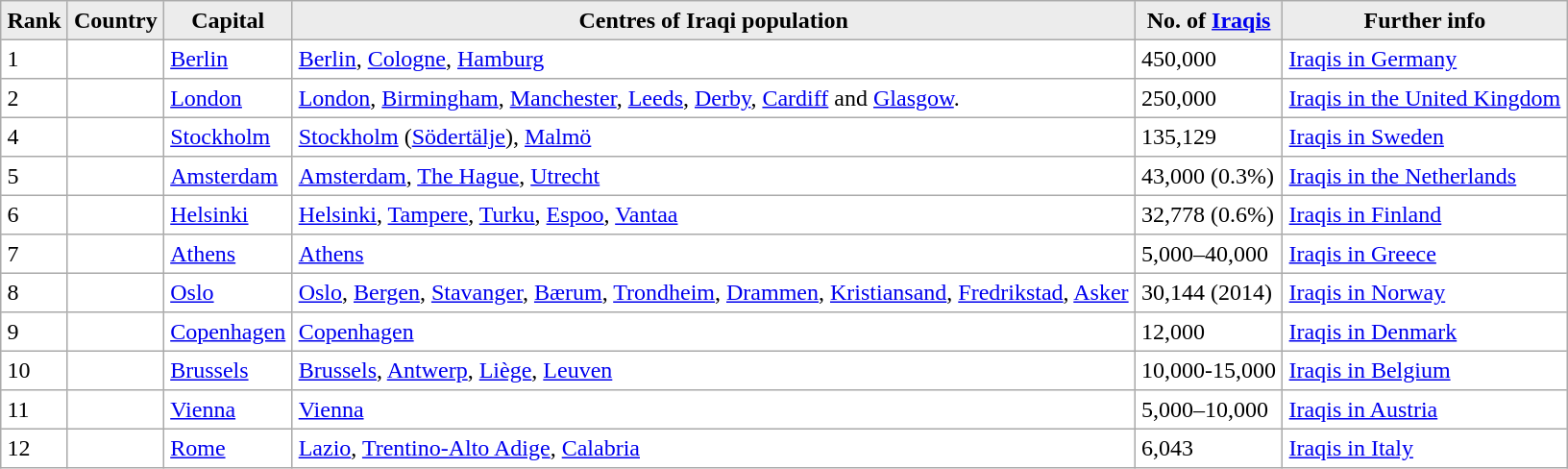<table border="1" cellpadding="4" cellspacing="0" style="border:1px solid #aaa; border-collapse:collapse">
<tr bgcolor="#ECECEC">
<th>Rank</th>
<th>Country</th>
<th>Capital</th>
<th>Centres of Iraqi population</th>
<th>No. of <a href='#'>Iraqis</a></th>
<th>Further info</th>
</tr>
<tr>
<td>1</td>
<td></td>
<td><a href='#'>Berlin</a></td>
<td><a href='#'>Berlin</a>, <a href='#'>Cologne</a>, <a href='#'>Hamburg</a></td>
<td>450,000 </td>
<td><a href='#'>Iraqis in Germany</a></td>
</tr>
<tr>
<td>2</td>
<td></td>
<td><a href='#'>London</a></td>
<td><a href='#'>London</a>, <a href='#'>Birmingham</a>, <a href='#'>Manchester</a>, <a href='#'>Leeds</a>, <a href='#'>Derby</a>, <a href='#'>Cardiff</a> and <a href='#'>Glasgow</a>.</td>
<td>250,000</td>
<td><a href='#'>Iraqis in the United Kingdom</a></td>
</tr>
<tr>
<td>4</td>
<td></td>
<td><a href='#'>Stockholm</a></td>
<td><a href='#'>Stockholm</a> (<a href='#'>Södertälje</a>), <a href='#'>Malmö</a></td>
<td>135,129</td>
<td><a href='#'>Iraqis in Sweden</a></td>
</tr>
<tr>
<td>5</td>
<td></td>
<td><a href='#'>Amsterdam</a></td>
<td><a href='#'>Amsterdam</a>, <a href='#'>The Hague</a>, <a href='#'>Utrecht</a></td>
<td>43,000 (0.3%)</td>
<td><a href='#'>Iraqis in the Netherlands</a></td>
</tr>
<tr>
<td>6</td>
<td></td>
<td><a href='#'>Helsinki</a></td>
<td><a href='#'>Helsinki</a>, <a href='#'>Tampere</a>, <a href='#'>Turku</a>, <a href='#'>Espoo</a>, <a href='#'>Vantaa</a></td>
<td>32,778 (0.6%)</td>
<td><a href='#'>Iraqis in Finland</a></td>
</tr>
<tr>
<td>7</td>
<td></td>
<td><a href='#'>Athens</a></td>
<td><a href='#'>Athens</a></td>
<td>5,000–40,000</td>
<td><a href='#'>Iraqis in Greece</a></td>
</tr>
<tr>
<td>8</td>
<td></td>
<td><a href='#'>Oslo</a></td>
<td><a href='#'>Oslo</a>, <a href='#'>Bergen</a>, <a href='#'>Stavanger</a>, <a href='#'>Bærum</a>, <a href='#'>Trondheim</a>, <a href='#'>Drammen</a>, <a href='#'>Kristiansand</a>, <a href='#'>Fredrikstad</a>, <a href='#'>Asker</a></td>
<td>30,144 (2014)</td>
<td><a href='#'>Iraqis in Norway</a></td>
</tr>
<tr>
<td>9</td>
<td></td>
<td><a href='#'>Copenhagen</a></td>
<td><a href='#'>Copenhagen</a></td>
<td>12,000</td>
<td><a href='#'>Iraqis in Denmark</a></td>
</tr>
<tr>
<td>10</td>
<td></td>
<td><a href='#'>Brussels</a></td>
<td><a href='#'>Brussels</a>, <a href='#'>Antwerp</a>, <a href='#'>Liège</a>, <a href='#'>Leuven</a></td>
<td>10,000-15,000</td>
<td><a href='#'>Iraqis in Belgium</a></td>
</tr>
<tr>
<td>11</td>
<td></td>
<td><a href='#'>Vienna</a></td>
<td><a href='#'>Vienna</a></td>
<td>5,000–10,000</td>
<td><a href='#'>Iraqis in Austria</a></td>
</tr>
<tr>
<td>12</td>
<td></td>
<td><a href='#'>Rome</a></td>
<td><a href='#'>Lazio</a>, <a href='#'>Trentino-Alto Adige</a>, <a href='#'>Calabria</a></td>
<td>6,043</td>
<td><a href='#'>Iraqis in Italy</a></td>
</tr>
</table>
